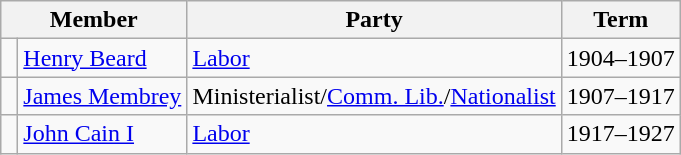<table class="wikitable">
<tr>
<th colspan="2">Member</th>
<th>Party</th>
<th>Term</th>
</tr>
<tr>
<td> </td>
<td><a href='#'>Henry Beard</a></td>
<td><a href='#'>Labor</a></td>
<td>1904–1907</td>
</tr>
<tr>
<td> </td>
<td><a href='#'>James Membrey</a></td>
<td>Ministerialist/<a href='#'>Comm. Lib.</a>/<a href='#'>Nationalist</a></td>
<td>1907–1917</td>
</tr>
<tr>
<td> </td>
<td><a href='#'>John Cain I</a></td>
<td><a href='#'>Labor</a></td>
<td>1917–1927</td>
</tr>
</table>
